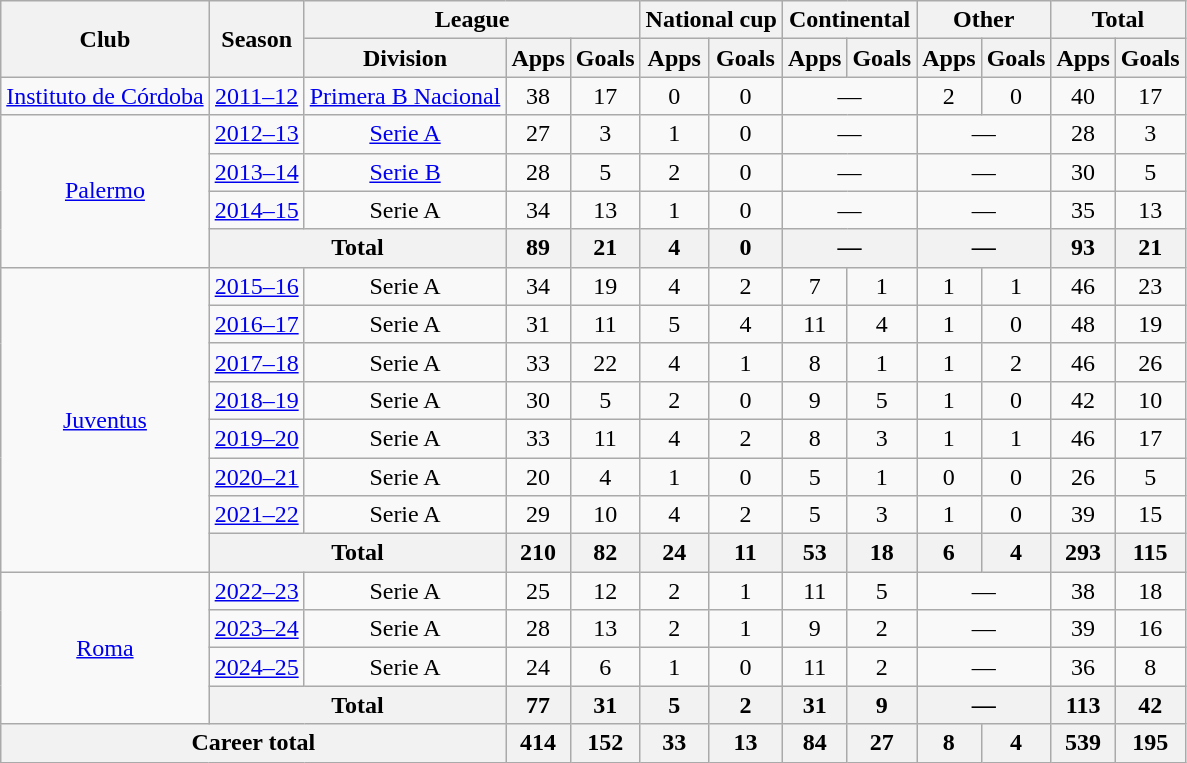<table class="wikitable" style="text-align:center">
<tr>
<th rowspan="2">Club</th>
<th rowspan="2">Season</th>
<th colspan="3">League</th>
<th colspan="2">National cup</th>
<th colspan="2">Continental</th>
<th colspan="2">Other</th>
<th colspan="2">Total</th>
</tr>
<tr>
<th>Division</th>
<th>Apps</th>
<th>Goals</th>
<th>Apps</th>
<th>Goals</th>
<th>Apps</th>
<th>Goals</th>
<th>Apps</th>
<th>Goals</th>
<th>Apps</th>
<th>Goals</th>
</tr>
<tr>
<td><a href='#'>Instituto de Córdoba</a></td>
<td><a href='#'>2011–12</a></td>
<td><a href='#'>Primera B Nacional</a></td>
<td>38</td>
<td>17</td>
<td>0</td>
<td>0</td>
<td colspan="2">—</td>
<td>2</td>
<td>0</td>
<td>40</td>
<td>17</td>
</tr>
<tr>
<td rowspan="4"><a href='#'>Palermo</a></td>
<td><a href='#'>2012–13</a></td>
<td><a href='#'>Serie A</a></td>
<td>27</td>
<td>3</td>
<td>1</td>
<td>0</td>
<td colspan="2">—</td>
<td colspan="2">—</td>
<td>28</td>
<td>3</td>
</tr>
<tr>
<td><a href='#'>2013–14</a></td>
<td><a href='#'>Serie B</a></td>
<td>28</td>
<td>5</td>
<td>2</td>
<td>0</td>
<td colspan="2">—</td>
<td colspan="2">—</td>
<td>30</td>
<td>5</td>
</tr>
<tr>
<td><a href='#'>2014–15</a></td>
<td>Serie A</td>
<td>34</td>
<td>13</td>
<td>1</td>
<td>0</td>
<td colspan="2">—</td>
<td colspan="2">—</td>
<td>35</td>
<td>13</td>
</tr>
<tr>
<th colspan="2">Total</th>
<th>89</th>
<th>21</th>
<th>4</th>
<th>0</th>
<th colspan="2">—</th>
<th colspan="2">—</th>
<th>93</th>
<th>21</th>
</tr>
<tr>
<td rowspan="8"><a href='#'>Juventus</a></td>
<td><a href='#'>2015–16</a></td>
<td>Serie A</td>
<td>34</td>
<td>19</td>
<td>4</td>
<td>2</td>
<td>7</td>
<td>1</td>
<td>1</td>
<td>1</td>
<td>46</td>
<td>23</td>
</tr>
<tr>
<td><a href='#'>2016–17</a></td>
<td>Serie A</td>
<td>31</td>
<td>11</td>
<td>5</td>
<td>4</td>
<td>11</td>
<td>4</td>
<td>1</td>
<td>0</td>
<td>48</td>
<td>19</td>
</tr>
<tr>
<td><a href='#'>2017–18</a></td>
<td>Serie A</td>
<td>33</td>
<td>22</td>
<td>4</td>
<td>1</td>
<td>8</td>
<td>1</td>
<td>1</td>
<td>2</td>
<td>46</td>
<td>26</td>
</tr>
<tr>
<td><a href='#'>2018–19</a></td>
<td>Serie A</td>
<td>30</td>
<td>5</td>
<td>2</td>
<td>0</td>
<td>9</td>
<td>5</td>
<td>1</td>
<td>0</td>
<td>42</td>
<td>10</td>
</tr>
<tr>
<td><a href='#'>2019–20</a></td>
<td>Serie A</td>
<td>33</td>
<td>11</td>
<td>4</td>
<td>2</td>
<td>8</td>
<td>3</td>
<td>1</td>
<td>1</td>
<td>46</td>
<td>17</td>
</tr>
<tr>
<td><a href='#'>2020–21</a></td>
<td>Serie A</td>
<td>20</td>
<td>4</td>
<td>1</td>
<td>0</td>
<td>5</td>
<td>1</td>
<td>0</td>
<td>0</td>
<td>26</td>
<td>5</td>
</tr>
<tr>
<td><a href='#'>2021–22</a></td>
<td>Serie A</td>
<td>29</td>
<td>10</td>
<td>4</td>
<td>2</td>
<td>5</td>
<td>3</td>
<td>1</td>
<td>0</td>
<td>39</td>
<td>15</td>
</tr>
<tr>
<th colspan="2">Total</th>
<th>210</th>
<th>82</th>
<th>24</th>
<th>11</th>
<th>53</th>
<th>18</th>
<th>6</th>
<th>4</th>
<th>293</th>
<th>115</th>
</tr>
<tr>
<td rowspan="4"><a href='#'>Roma</a></td>
<td><a href='#'>2022–23</a></td>
<td>Serie A</td>
<td>25</td>
<td>12</td>
<td>2</td>
<td>1</td>
<td>11</td>
<td>5</td>
<td colspan="2">—</td>
<td>38</td>
<td>18</td>
</tr>
<tr>
<td><a href='#'>2023–24</a></td>
<td>Serie A</td>
<td>28</td>
<td>13</td>
<td>2</td>
<td>1</td>
<td>9</td>
<td>2</td>
<td colspan="2">—</td>
<td>39</td>
<td>16</td>
</tr>
<tr>
<td><a href='#'>2024–25</a></td>
<td>Serie A</td>
<td>24</td>
<td>6</td>
<td>1</td>
<td>0</td>
<td>11</td>
<td>2</td>
<td colspan="2">—</td>
<td>36</td>
<td>8</td>
</tr>
<tr>
<th colspan="2">Total</th>
<th>77</th>
<th>31</th>
<th>5</th>
<th>2</th>
<th>31</th>
<th>9</th>
<th colspan="2">—</th>
<th>113</th>
<th>42</th>
</tr>
<tr>
<th colspan="3">Career total</th>
<th>414</th>
<th>152</th>
<th>33</th>
<th>13</th>
<th>84</th>
<th>27</th>
<th>8</th>
<th>4</th>
<th>539</th>
<th>195</th>
</tr>
</table>
